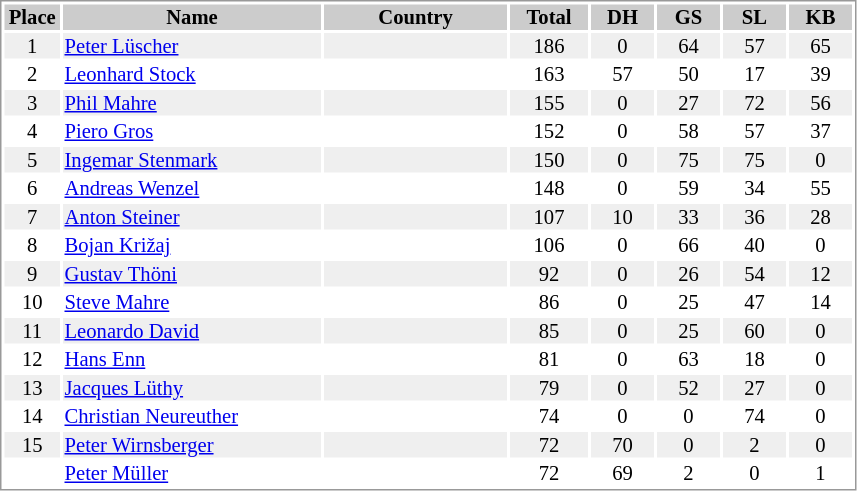<table border="0" style="border: 1px solid #999; background-color:#FFFFFF; text-align:center; font-size:86%; line-height:15px;">
<tr align="center" bgcolor="#CCCCCC">
<th width=35>Place</th>
<th width=170>Name</th>
<th width=120>Country</th>
<th width=50>Total</th>
<th width=40>DH</th>
<th width=40>GS</th>
<th width=40>SL</th>
<th width=40>KB</th>
</tr>
<tr bgcolor="#EFEFEF">
<td>1</td>
<td align="left"><a href='#'>Peter Lüscher</a></td>
<td align="left"></td>
<td>186</td>
<td>0</td>
<td>64</td>
<td>57</td>
<td>65</td>
</tr>
<tr>
<td>2</td>
<td align="left"><a href='#'>Leonhard Stock</a></td>
<td align="left"></td>
<td>163</td>
<td>57</td>
<td>50</td>
<td>17</td>
<td>39</td>
</tr>
<tr bgcolor="#EFEFEF">
<td>3</td>
<td align="left"><a href='#'>Phil Mahre</a></td>
<td align="left"></td>
<td>155</td>
<td>0</td>
<td>27</td>
<td>72</td>
<td>56</td>
</tr>
<tr>
<td>4</td>
<td align="left"><a href='#'>Piero Gros</a></td>
<td align="left"></td>
<td>152</td>
<td>0</td>
<td>58</td>
<td>57</td>
<td>37</td>
</tr>
<tr bgcolor="#EFEFEF">
<td>5</td>
<td align="left"><a href='#'>Ingemar Stenmark</a></td>
<td align="left"></td>
<td>150</td>
<td>0</td>
<td>75</td>
<td>75</td>
<td>0</td>
</tr>
<tr>
<td>6</td>
<td align="left"><a href='#'>Andreas Wenzel</a></td>
<td align="left"></td>
<td>148</td>
<td>0</td>
<td>59</td>
<td>34</td>
<td>55</td>
</tr>
<tr bgcolor="#EFEFEF">
<td>7</td>
<td align="left"><a href='#'>Anton Steiner</a></td>
<td align="left"></td>
<td>107</td>
<td>10</td>
<td>33</td>
<td>36</td>
<td>28</td>
</tr>
<tr>
<td>8</td>
<td align="left"><a href='#'>Bojan Križaj</a></td>
<td align="left"></td>
<td>106</td>
<td>0</td>
<td>66</td>
<td>40</td>
<td>0</td>
</tr>
<tr bgcolor="#EFEFEF">
<td>9</td>
<td align="left"><a href='#'>Gustav Thöni</a></td>
<td align="left"></td>
<td>92</td>
<td>0</td>
<td>26</td>
<td>54</td>
<td>12</td>
</tr>
<tr>
<td>10</td>
<td align="left"><a href='#'>Steve Mahre</a></td>
<td align="left"></td>
<td>86</td>
<td>0</td>
<td>25</td>
<td>47</td>
<td>14</td>
</tr>
<tr bgcolor="#EFEFEF">
<td>11</td>
<td align="left"><a href='#'>Leonardo David</a></td>
<td align="left"></td>
<td>85</td>
<td>0</td>
<td>25</td>
<td>60</td>
<td>0</td>
</tr>
<tr>
<td>12</td>
<td align="left"><a href='#'>Hans Enn</a></td>
<td align="left"></td>
<td>81</td>
<td>0</td>
<td>63</td>
<td>18</td>
<td>0</td>
</tr>
<tr bgcolor="#EFEFEF">
<td>13</td>
<td align="left"><a href='#'>Jacques Lüthy</a></td>
<td align="left"></td>
<td>79</td>
<td>0</td>
<td>52</td>
<td>27</td>
<td>0</td>
</tr>
<tr>
<td>14</td>
<td align="left"><a href='#'>Christian Neureuther</a></td>
<td align="left"></td>
<td>74</td>
<td>0</td>
<td>0</td>
<td>74</td>
<td>0</td>
</tr>
<tr bgcolor="#EFEFEF">
<td>15</td>
<td align="left"><a href='#'>Peter Wirnsberger</a></td>
<td align="left"></td>
<td>72</td>
<td>70</td>
<td>0</td>
<td>2</td>
<td>0</td>
</tr>
<tr>
<td></td>
<td align="left"><a href='#'>Peter Müller</a></td>
<td align="left"></td>
<td>72</td>
<td>69</td>
<td>2</td>
<td>0</td>
<td>1</td>
</tr>
</table>
